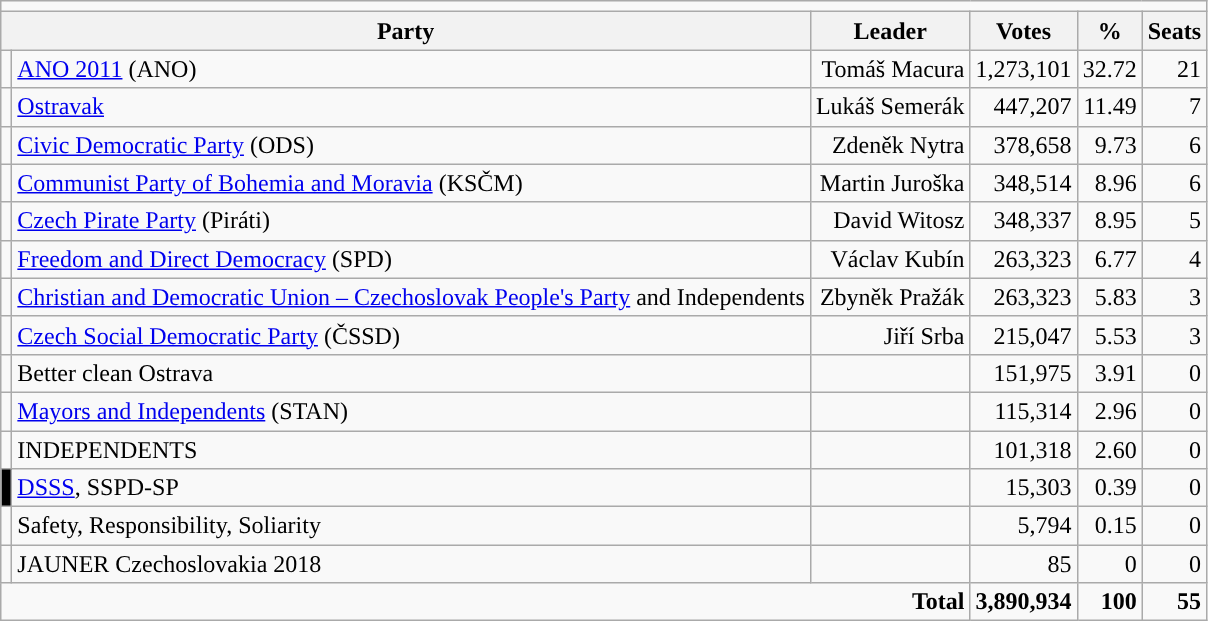<table class=wikitable style=text-align:right>
<tr>
<td colspan=6 align=center></td>
</tr>
<tr>
<th colspan=2>Party</th>
<th>Leader</th>
<th>Votes</th>
<th>%</th>
<th>Seats</th>
</tr>
<tr>
<td></td>
<td align=left><a href='#'>ANO 2011</a> (ANO)</td>
<td>Tomáš Macura</td>
<td>1,273,101</td>
<td>32.72</td>
<td>21</td>
</tr>
<tr>
<td></td>
<td align=left><a href='#'>Ostravak</a></td>
<td>Lukáš Semerák</td>
<td>447,207</td>
<td>11.49</td>
<td>7</td>
</tr>
<tr>
<td></td>
<td align=left><a href='#'>Civic Democratic Party</a> (ODS)</td>
<td>Zdeněk Nytra</td>
<td>378,658</td>
<td>9.73</td>
<td>6</td>
</tr>
<tr>
<td></td>
<td align=left><a href='#'>Communist Party of Bohemia and Moravia</a> (KSČM)</td>
<td>Martin Juroška</td>
<td>348,514</td>
<td>8.96</td>
<td>6</td>
</tr>
<tr>
<td></td>
<td align=left><a href='#'>Czech Pirate Party</a> (Piráti)</td>
<td>David Witosz</td>
<td>348,337</td>
<td>8.95</td>
<td>5</td>
</tr>
<tr>
<td></td>
<td align=left><a href='#'>Freedom and Direct Democracy</a> (SPD)</td>
<td>Václav Kubín</td>
<td>263,323</td>
<td>6.77</td>
<td>4</td>
</tr>
<tr>
<td></td>
<td align=left><a href='#'>Christian and Democratic Union – Czechoslovak People's Party</a> and Independents</td>
<td>Zbyněk Pražák</td>
<td>263,323</td>
<td>5.83</td>
<td>3</td>
</tr>
<tr>
<td></td>
<td align=left><a href='#'>Czech Social Democratic Party</a>  (ČSSD)</td>
<td>Jiří Srba</td>
<td>215,047</td>
<td>5.53</td>
<td>3</td>
</tr>
<tr>
<td bgcolor=></td>
<td align=left>Better clean Ostrava</td>
<td></td>
<td>151,975</td>
<td>3.91</td>
<td>0</td>
</tr>
<tr>
<td></td>
<td align=left><a href='#'>Mayors and Independents</a> (STAN)</td>
<td></td>
<td>115,314</td>
<td>2.96</td>
<td>0</td>
</tr>
<tr>
<td bgcolor=></td>
<td align=left>INDEPENDENTS</td>
<td></td>
<td>101,318</td>
<td>2.60</td>
<td>0</td>
</tr>
<tr>
<td bgcolor="black"></td>
<td align=left><a href='#'>DSSS</a>, SSPD-SP</td>
<td></td>
<td>15,303</td>
<td>0.39</td>
<td>0</td>
</tr>
<tr>
<td bgcolor=></td>
<td align=left>Safety, Responsibility, Soliarity</td>
<td></td>
<td>5,794</td>
<td>0.15</td>
<td>0</td>
</tr>
<tr>
<td bgcolor=></td>
<td align=left>JAUNER Czechoslovakia 2018</td>
<td></td>
<td>85</td>
<td>0</td>
<td>0</td>
</tr>
<tr>
<td colspan="3"><strong>Total</strong></td>
<td><strong>3,890,934</strong></td>
<td><strong>100</strong></td>
<td><strong>55</strong></td>
</tr>
</table>
